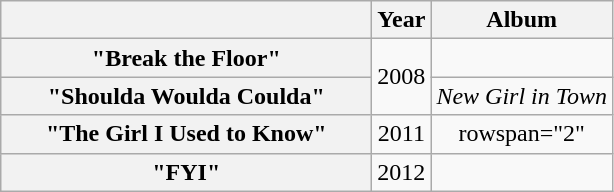<table class="wikitable plainrowheaders" style="text-align:center;">
<tr>
<th scope="col" style="width:15em;"></th>
<th scope="col">Year</th>
<th scope="col">Album</th>
</tr>
<tr>
<th scope="row">"Break the Floor"</th>
<td rowspan="2">2008</td>
<td></td>
</tr>
<tr>
<th scope="row">"Shoulda Woulda Coulda"</th>
<td><em>New Girl in Town</em></td>
</tr>
<tr>
<th scope="row">"The Girl I Used to Know"</th>
<td>2011</td>
<td>rowspan="2" </td>
</tr>
<tr>
<th scope="row">"FYI"</th>
<td>2012</td>
</tr>
</table>
